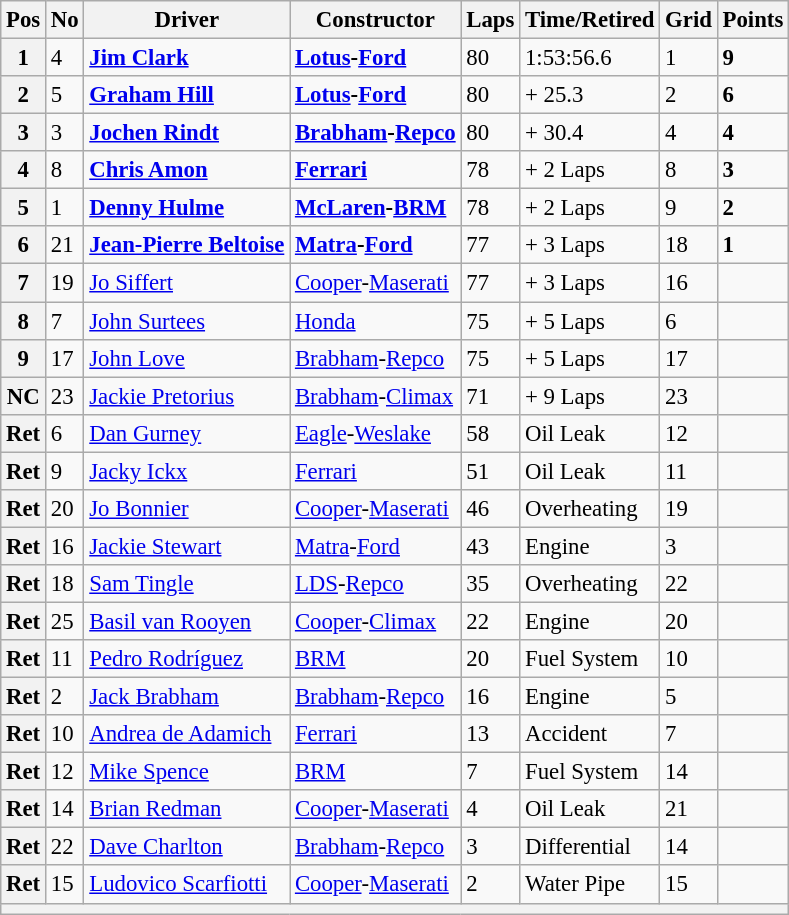<table class="wikitable" style="font-size: 95%;">
<tr>
<th>Pos</th>
<th>No</th>
<th>Driver</th>
<th>Constructor</th>
<th>Laps</th>
<th>Time/Retired</th>
<th>Grid</th>
<th>Points</th>
</tr>
<tr>
<th>1</th>
<td>4</td>
<td> <strong><a href='#'>Jim Clark</a></strong></td>
<td><strong><a href='#'>Lotus</a>-<a href='#'>Ford</a></strong></td>
<td>80</td>
<td>1:53:56.6</td>
<td>1</td>
<td><strong>9</strong></td>
</tr>
<tr>
<th>2</th>
<td>5</td>
<td> <strong><a href='#'>Graham Hill</a></strong></td>
<td><strong><a href='#'>Lotus</a>-<a href='#'>Ford</a></strong></td>
<td>80</td>
<td>+ 25.3</td>
<td>2</td>
<td><strong>6</strong></td>
</tr>
<tr>
<th>3</th>
<td>3</td>
<td> <strong><a href='#'>Jochen Rindt</a></strong></td>
<td><strong><a href='#'>Brabham</a>-<a href='#'>Repco</a></strong></td>
<td>80</td>
<td>+ 30.4</td>
<td>4</td>
<td><strong>4</strong></td>
</tr>
<tr>
<th>4</th>
<td>8</td>
<td> <strong><a href='#'>Chris Amon</a></strong></td>
<td><strong><a href='#'>Ferrari</a></strong></td>
<td>78</td>
<td>+ 2 Laps</td>
<td>8</td>
<td><strong>3</strong></td>
</tr>
<tr>
<th>5</th>
<td>1</td>
<td> <strong><a href='#'>Denny Hulme</a></strong></td>
<td><strong><a href='#'>McLaren</a>-<a href='#'>BRM</a></strong></td>
<td>78</td>
<td>+ 2 Laps</td>
<td>9</td>
<td><strong>2</strong></td>
</tr>
<tr>
<th>6</th>
<td>21</td>
<td> <strong><a href='#'>Jean-Pierre Beltoise</a></strong></td>
<td><strong><a href='#'>Matra</a>-<a href='#'>Ford</a></strong></td>
<td>77</td>
<td>+ 3 Laps</td>
<td>18</td>
<td><strong>1</strong></td>
</tr>
<tr>
<th>7</th>
<td>19</td>
<td> <a href='#'>Jo Siffert</a></td>
<td><a href='#'>Cooper</a>-<a href='#'>Maserati</a></td>
<td>77</td>
<td>+ 3 Laps</td>
<td>16</td>
<td> </td>
</tr>
<tr>
<th>8</th>
<td>7</td>
<td> <a href='#'>John Surtees</a></td>
<td><a href='#'>Honda</a></td>
<td>75</td>
<td>+ 5 Laps</td>
<td>6</td>
<td> </td>
</tr>
<tr>
<th>9</th>
<td>17</td>
<td> <a href='#'>John Love</a></td>
<td><a href='#'>Brabham</a>-<a href='#'>Repco</a></td>
<td>75</td>
<td>+ 5 Laps</td>
<td>17</td>
<td> </td>
</tr>
<tr>
<th>NC</th>
<td>23</td>
<td> <a href='#'>Jackie Pretorius</a></td>
<td><a href='#'>Brabham</a>-<a href='#'>Climax</a></td>
<td>71</td>
<td>+ 9 Laps</td>
<td>23</td>
<td> </td>
</tr>
<tr>
<th>Ret</th>
<td>6</td>
<td> <a href='#'>Dan Gurney</a></td>
<td><a href='#'>Eagle</a>-<a href='#'>Weslake</a></td>
<td>58</td>
<td>Oil Leak</td>
<td>12</td>
<td> </td>
</tr>
<tr>
<th>Ret</th>
<td>9</td>
<td> <a href='#'>Jacky Ickx</a></td>
<td><a href='#'>Ferrari</a></td>
<td>51</td>
<td>Oil Leak</td>
<td>11</td>
<td> </td>
</tr>
<tr>
<th>Ret</th>
<td>20</td>
<td> <a href='#'>Jo Bonnier</a></td>
<td><a href='#'>Cooper</a>-<a href='#'>Maserati</a></td>
<td>46</td>
<td>Overheating</td>
<td>19</td>
<td> </td>
</tr>
<tr>
<th>Ret</th>
<td>16</td>
<td> <a href='#'>Jackie Stewart</a></td>
<td><a href='#'>Matra</a>-<a href='#'>Ford</a></td>
<td>43</td>
<td>Engine</td>
<td>3</td>
<td> </td>
</tr>
<tr>
<th>Ret</th>
<td>18</td>
<td> <a href='#'>Sam Tingle</a></td>
<td><a href='#'>LDS</a>-<a href='#'>Repco</a></td>
<td>35</td>
<td>Overheating</td>
<td>22</td>
<td> </td>
</tr>
<tr>
<th>Ret</th>
<td>25</td>
<td> <a href='#'>Basil van Rooyen</a></td>
<td><a href='#'>Cooper</a>-<a href='#'>Climax</a></td>
<td>22</td>
<td>Engine</td>
<td>20</td>
<td> </td>
</tr>
<tr>
<th>Ret</th>
<td>11</td>
<td> <a href='#'>Pedro Rodríguez</a></td>
<td><a href='#'>BRM</a></td>
<td>20</td>
<td>Fuel System</td>
<td>10</td>
<td> </td>
</tr>
<tr>
<th>Ret</th>
<td>2</td>
<td> <a href='#'>Jack Brabham</a></td>
<td><a href='#'>Brabham</a>-<a href='#'>Repco</a></td>
<td>16</td>
<td>Engine</td>
<td>5</td>
<td> </td>
</tr>
<tr>
<th>Ret</th>
<td>10</td>
<td> <a href='#'>Andrea de Adamich</a></td>
<td><a href='#'>Ferrari</a></td>
<td>13</td>
<td>Accident</td>
<td>7</td>
<td> </td>
</tr>
<tr>
<th>Ret</th>
<td>12</td>
<td> <a href='#'>Mike Spence</a></td>
<td><a href='#'>BRM</a></td>
<td>7</td>
<td>Fuel System</td>
<td>14</td>
<td> </td>
</tr>
<tr>
<th>Ret</th>
<td>14</td>
<td> <a href='#'>Brian Redman</a></td>
<td><a href='#'>Cooper</a>-<a href='#'>Maserati</a></td>
<td>4</td>
<td>Oil Leak</td>
<td>21</td>
<td> </td>
</tr>
<tr>
<th>Ret</th>
<td>22</td>
<td> <a href='#'>Dave Charlton</a></td>
<td><a href='#'>Brabham</a>-<a href='#'>Repco</a></td>
<td>3</td>
<td>Differential</td>
<td>14</td>
<td> </td>
</tr>
<tr>
<th>Ret</th>
<td>15</td>
<td> <a href='#'>Ludovico Scarfiotti</a></td>
<td><a href='#'>Cooper</a>-<a href='#'>Maserati</a></td>
<td>2</td>
<td>Water Pipe</td>
<td>15</td>
<td> </td>
</tr>
<tr>
<th colspan="8"></th>
</tr>
</table>
